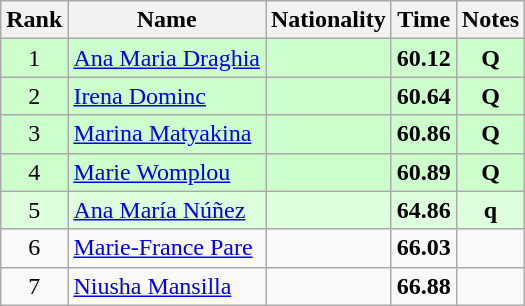<table class="wikitable sortable" style="text-align:center">
<tr>
<th>Rank</th>
<th>Name</th>
<th>Nationality</th>
<th>Time</th>
<th>Notes</th>
</tr>
<tr bgcolor=ccffcc>
<td>1</td>
<td align=left><a href='#'>Ana Maria Draghia</a></td>
<td align=left></td>
<td><strong>60.12</strong></td>
<td><strong>Q</strong></td>
</tr>
<tr bgcolor=ccffcc>
<td>2</td>
<td align=left><a href='#'>Irena Dominc</a></td>
<td align=left></td>
<td><strong>60.64</strong></td>
<td><strong>Q</strong></td>
</tr>
<tr bgcolor=ccffcc>
<td>3</td>
<td align=left><a href='#'>Marina Matyakina</a></td>
<td align=left></td>
<td><strong>60.86</strong></td>
<td><strong>Q</strong></td>
</tr>
<tr bgcolor=ccffcc>
<td>4</td>
<td align=left><a href='#'>Marie Womplou</a></td>
<td align=left></td>
<td><strong>60.89</strong></td>
<td><strong>Q</strong></td>
</tr>
<tr bgcolor=ddffdd>
<td>5</td>
<td align=left><a href='#'>Ana María Núñez</a></td>
<td align=left></td>
<td><strong>64.86</strong></td>
<td><strong>q</strong></td>
</tr>
<tr>
<td>6</td>
<td align=left><a href='#'>Marie-France Pare</a></td>
<td align=left></td>
<td><strong>66.03</strong></td>
<td></td>
</tr>
<tr>
<td>7</td>
<td align=left><a href='#'>Niusha Mansilla</a></td>
<td align=left></td>
<td><strong>66.88</strong></td>
<td></td>
</tr>
</table>
